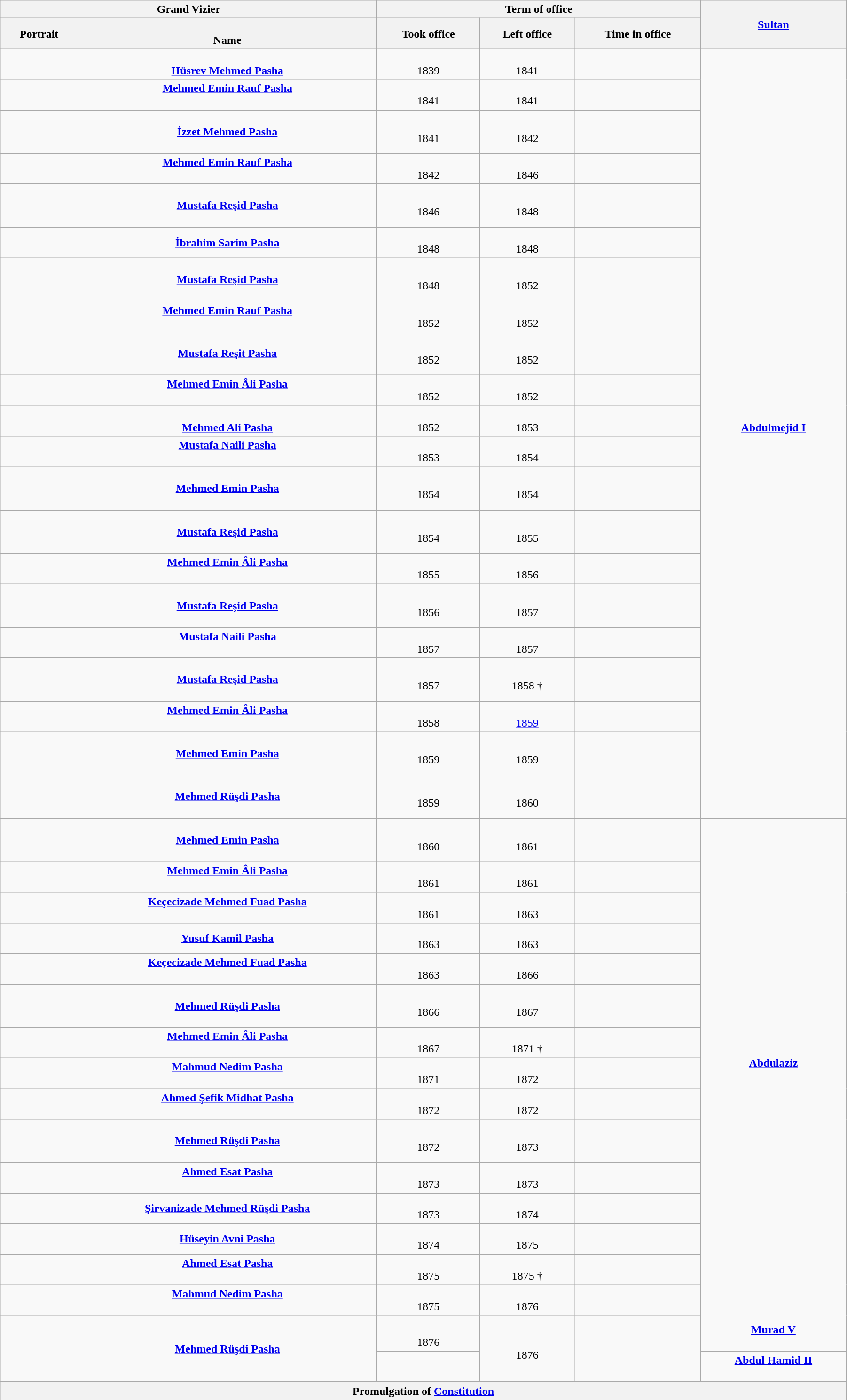<table class="wikitable mw-collapsible" style="text-align:center; width:95%">
<tr>
<th colspan="2">Grand Vizier</th>
<th colspan="3">Term of office</th>
<th rowspan="2"><a href='#'>Sultan</a></th>
</tr>
<tr>
<th>Portrait</th>
<th><br>Name<br></th>
<th>Took office</th>
<th>Left office</th>
<th>Time in office</th>
</tr>
<tr>
<td></td>
<td><br><a href='#'><strong>Hüsrev Mehmed Pasha</strong></a><br></td>
<td><br>1839</td>
<td><br>1841</td>
<td></td>
<td rowspan="22"><strong><a href='#'>Abdulmejid I</a></strong><br><br></td>
</tr>
<tr>
<td></td>
<td><strong><a href='#'>Mehmed Emin Rauf Pasha</a></strong><br><br></td>
<td><br>1841</td>
<td><br>1841</td>
<td></td>
</tr>
<tr>
<td></td>
<td><br><a href='#'><strong>İzzet Mehmed Pasha</strong></a><br><br></td>
<td><br>1841</td>
<td><br>1842</td>
<td></td>
</tr>
<tr>
<td></td>
<td><strong><a href='#'>Mehmed Emin Rauf Pasha</a></strong><br><br></td>
<td><br>1842</td>
<td><br>1846</td>
<td></td>
</tr>
<tr>
<td></td>
<td><br><strong><a href='#'>Mustafa Reşid Pasha</a></strong><br><br></td>
<td><br>1846</td>
<td><br>1848</td>
<td></td>
</tr>
<tr>
<td></td>
<td><strong><a href='#'>İbrahim Sarim Pasha</a></strong><br></td>
<td><br>1848</td>
<td><br>1848</td>
<td></td>
</tr>
<tr>
<td></td>
<td><br><strong><a href='#'>Mustafa Reşid Pasha</a></strong><br><br></td>
<td><br>1848</td>
<td><br>1852</td>
<td></td>
</tr>
<tr>
<td></td>
<td><strong><a href='#'>Mehmed Emin Rauf Pasha</a></strong><br><br></td>
<td><br>1852</td>
<td><br>1852</td>
<td></td>
</tr>
<tr>
<td></td>
<td><br><a href='#'><strong>Mustafa Reşit Pasha</strong></a><br><br></td>
<td><br>1852</td>
<td><br>1852</td>
<td></td>
</tr>
<tr>
<td></td>
<td><strong><a href='#'>Mehmed Emin Âli Pasha</a></strong><br><br></td>
<td><br>1852</td>
<td><br>1852</td>
<td></td>
</tr>
<tr>
<td></td>
<td><br><a href='#'><strong>Mehmed Ali Pasha</strong></a><br></td>
<td><br>1852</td>
<td><br>1853</td>
<td></td>
</tr>
<tr>
<td></td>
<td><strong><a href='#'>Mustafa Naili Pasha</a></strong><br><br></td>
<td><br>1853</td>
<td><br>1854</td>
<td></td>
</tr>
<tr>
<td></td>
<td><br><a href='#'><strong>Mehmed Emin Pasha</strong></a><br><br></td>
<td><br>1854</td>
<td><br>1854</td>
<td></td>
</tr>
<tr>
<td></td>
<td><br><strong><a href='#'>Mustafa Reşid Pasha</a></strong><br><br></td>
<td><br>1854</td>
<td><br>1855</td>
<td></td>
</tr>
<tr>
<td></td>
<td><strong><a href='#'>Mehmed Emin Âli Pasha</a></strong><br><br></td>
<td><br>1855</td>
<td><br>1856</td>
<td></td>
</tr>
<tr>
<td></td>
<td><br><strong><a href='#'>Mustafa Reşid Pasha</a></strong><br><br></td>
<td><br>1856</td>
<td><br>1857</td>
<td></td>
</tr>
<tr>
<td></td>
<td><strong><a href='#'>Mustafa Naili Pasha</a></strong><br><br></td>
<td><br>1857</td>
<td><br>1857</td>
<td></td>
</tr>
<tr>
<td></td>
<td><br><strong><a href='#'>Mustafa Reşid Pasha</a></strong><br><br></td>
<td><br>1857</td>
<td><br>1858 †<br><em></em></td>
<td></td>
</tr>
<tr>
<td></td>
<td><strong><a href='#'>Mehmed Emin Âli Pasha</a></strong><br><br></td>
<td><br>1858</td>
<td><br><a href='#'>1859</a></td>
<td></td>
</tr>
<tr>
<td></td>
<td><br><a href='#'><strong>Mehmed Emin Pasha</strong></a><br><br></td>
<td><br>1859</td>
<td><br>1859</td>
<td></td>
</tr>
<tr>
<td></td>
<td><br><a href='#'><strong>Mehmed Rüşdi Pasha</strong></a><br><br></td>
<td><br>1859</td>
<td><br>1860</td>
<td></td>
</tr>
<tr>
<td rowspan="2"></td>
<td rowspan="2"><br><a href='#'><strong>Mehmed Emin Pasha</strong></a><br><br></td>
<td rowspan="2"><br>1860</td>
<td rowspan="2"><br>1861</td>
<td rowspan="2"></td>
</tr>
<tr>
<td rowspan="16"><strong><a href='#'>Abdulaziz</a></strong><br><br></td>
</tr>
<tr>
<td></td>
<td><strong><a href='#'>Mehmed Emin Âli Pasha</a></strong><br><br></td>
<td><br>1861</td>
<td><br>1861</td>
<td></td>
</tr>
<tr>
<td></td>
<td><strong><a href='#'>Keçecizade Mehmed Fuad Pasha</a></strong><br><br></td>
<td><br>1861</td>
<td><br>1863</td>
<td></td>
</tr>
<tr>
<td></td>
<td><strong><a href='#'>Yusuf Kamil Pasha</a></strong><br></td>
<td><br>1863</td>
<td><br>1863</td>
<td></td>
</tr>
<tr>
<td></td>
<td><strong><a href='#'>Keçecizade Mehmed Fuad Pasha</a></strong><br><br></td>
<td><br>1863</td>
<td><br>1866</td>
<td></td>
</tr>
<tr>
<td></td>
<td><br><a href='#'><strong>Mehmed Rüşdi Pasha</strong></a><br><br></td>
<td><br>1866</td>
<td><br>1867</td>
<td></td>
</tr>
<tr>
<td></td>
<td><strong><a href='#'>Mehmed Emin Âli Pasha</a></strong><br><br></td>
<td><br>1867</td>
<td><br>1871 †<br><em></em></td>
<td></td>
</tr>
<tr>
<td></td>
<td><strong><a href='#'>Mahmud Nedim Pasha</a></strong><br><br></td>
<td><br>1871</td>
<td><br>1872</td>
<td></td>
</tr>
<tr>
<td></td>
<td><a href='#'><strong>Ahmed Şefik Midhat Pasha</strong></a><br><br></td>
<td><br>1872</td>
<td><br>1872</td>
<td></td>
</tr>
<tr>
<td></td>
<td><br><a href='#'><strong>Mehmed Rüşdi Pasha</strong></a><br><br></td>
<td><br>1872</td>
<td><br>1873</td>
<td></td>
</tr>
<tr>
<td></td>
<td><a href='#'><strong>Ahmed Esat Pasha</strong></a><br><br></td>
<td><br>1873</td>
<td><br>1873</td>
<td></td>
</tr>
<tr>
<td></td>
<td><strong><a href='#'>Şirvanizade Mehmed Rüşdi Pasha</a></strong><br></td>
<td><br>1873</td>
<td><br>1874</td>
<td></td>
</tr>
<tr>
<td></td>
<td><strong><a href='#'>Hüseyin Avni Pasha</a></strong><br></td>
<td><br>1874</td>
<td><br>1875</td>
<td></td>
</tr>
<tr>
<td></td>
<td><a href='#'><strong>Ahmed Esat Pasha</strong></a><br><br></td>
<td><br>1875</td>
<td><br>1875 †<br><em></em></td>
<td></td>
</tr>
<tr>
<td></td>
<td><strong><a href='#'>Mahmud Nedim Pasha</a></strong><br><br></td>
<td><br>1875</td>
<td><br>1876<br><em></em></td>
<td></td>
</tr>
<tr>
<td rowspan="3"></td>
<td rowspan="3"><br><a href='#'><strong>Mehmed Rüşdi Pasha</strong></a><br><br></td>
<td></td>
<td rowspan="3"><br>1876</td>
<td rowspan="3"></td>
</tr>
<tr>
<td><br>1876</td>
<td><strong><a href='#'>Murad V</a></strong><br><br></td>
</tr>
<tr>
<td></td>
<td><strong><a href='#'>Abdul Hamid II</a></strong><br><br></td>
</tr>
<tr>
<th colspan="6">Promulgation of <a href='#'>Constitution</a></th>
</tr>
</table>
